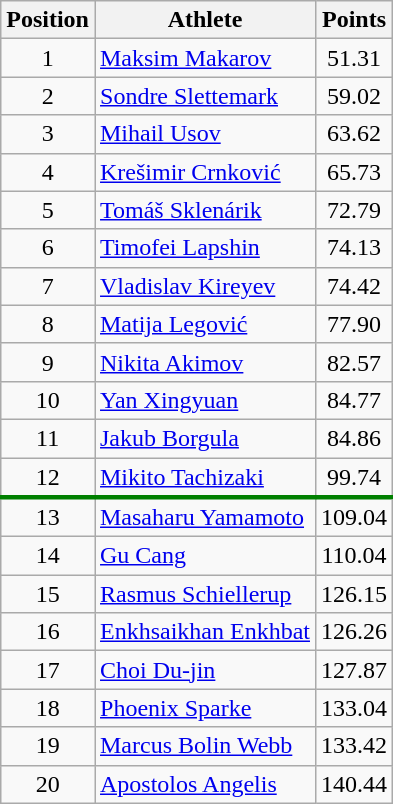<table class="wikitable sortable" style="text-align:center;">
<tr>
<th>Position</th>
<th>Athlete</th>
<th>Points</th>
</tr>
<tr>
<td>1</td>
<td align=left> <a href='#'>Maksim Makarov</a></td>
<td>51.31</td>
</tr>
<tr>
<td>2</td>
<td align=left> <a href='#'>Sondre Slettemark</a></td>
<td>59.02</td>
</tr>
<tr>
<td>3</td>
<td align=left> <a href='#'>Mihail Usov</a></td>
<td>63.62</td>
</tr>
<tr>
<td>4</td>
<td align=left> <a href='#'>Krešimir Crnković</a></td>
<td>65.73</td>
</tr>
<tr>
<td>5</td>
<td align=left> <a href='#'>Tomáš Sklenárik</a></td>
<td>72.79</td>
</tr>
<tr>
<td>6</td>
<td align=left> <a href='#'>Timofei Lapshin</a></td>
<td>74.13</td>
</tr>
<tr>
<td>7</td>
<td align=left> <a href='#'>Vladislav Kireyev</a></td>
<td>74.42</td>
</tr>
<tr>
<td>8</td>
<td align=left> <a href='#'>Matija Legović</a></td>
<td>77.90</td>
</tr>
<tr>
<td>9</td>
<td align=left> <a href='#'>Nikita Akimov</a></td>
<td>82.57</td>
</tr>
<tr>
<td>10</td>
<td align=left> <a href='#'>Yan Xingyuan</a></td>
<td>84.77</td>
</tr>
<tr>
<td>11</td>
<td align=left> <a href='#'>Jakub Borgula</a></td>
<td>84.86</td>
</tr>
<tr style="border-bottom:3px solid green;">
<td>12</td>
<td align=left> <a href='#'>Mikito Tachizaki</a></td>
<td>99.74</td>
</tr>
<tr>
<td>13</td>
<td align=left> <a href='#'>Masaharu Yamamoto</a></td>
<td>109.04</td>
</tr>
<tr>
<td>14</td>
<td align=left> <a href='#'>Gu Cang</a></td>
<td>110.04</td>
</tr>
<tr>
<td>15</td>
<td align=left> <a href='#'>Rasmus Schiellerup</a></td>
<td>126.15</td>
</tr>
<tr>
<td>16</td>
<td align=left> <a href='#'>Enkhsaikhan Enkhbat</a></td>
<td>126.26</td>
</tr>
<tr>
<td>17</td>
<td align=left> <a href='#'>Choi Du-jin</a></td>
<td>127.87</td>
</tr>
<tr>
<td>18</td>
<td align=left> <a href='#'>Phoenix Sparke</a></td>
<td>133.04</td>
</tr>
<tr>
<td>19</td>
<td align=left> <a href='#'>Marcus Bolin Webb</a></td>
<td>133.42</td>
</tr>
<tr>
<td>20</td>
<td align=left> <a href='#'>Apostolos Angelis</a></td>
<td>140.44</td>
</tr>
</table>
